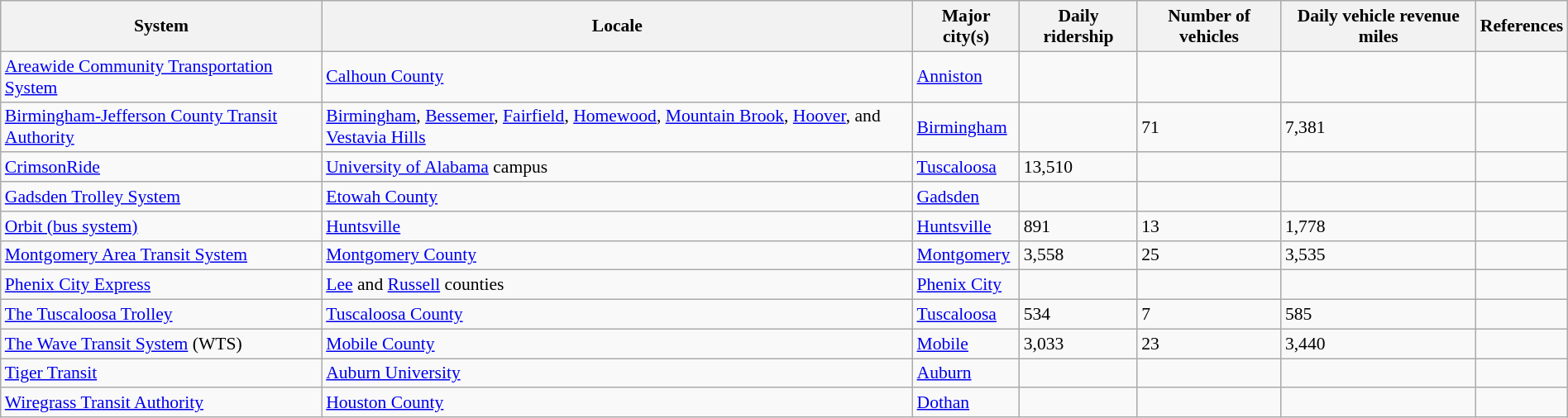<table class="wikitable sortable" style="font-size: 90%; width: 100%">
<tr>
<th>System</th>
<th>Locale</th>
<th>Major city(s)</th>
<th>Daily ridership</th>
<th>Number of vehicles</th>
<th>Daily vehicle revenue miles</th>
<th>References</th>
</tr>
<tr>
<td><a href='#'>Areawide Community Transportation System</a></td>
<td><a href='#'>Calhoun County</a></td>
<td><a href='#'>Anniston</a></td>
<td></td>
<td></td>
<td></td>
<td></td>
</tr>
<tr>
<td><a href='#'>Birmingham-Jefferson County Transit Authority</a></td>
<td><a href='#'>Birmingham</a>, <a href='#'>Bessemer</a>, <a href='#'>Fairfield</a>, <a href='#'>Homewood</a>, <a href='#'>Mountain Brook</a>, <a href='#'>Hoover</a>, and <a href='#'>Vestavia Hills</a></td>
<td><a href='#'>Birmingham</a></td>
<td></td>
<td>71</td>
<td>7,381</td>
<td></td>
</tr>
<tr>
<td><a href='#'>CrimsonRide</a></td>
<td><a href='#'>University of Alabama</a> campus</td>
<td><a href='#'>Tuscaloosa</a></td>
<td>13,510</td>
<td></td>
<td></td>
<td></td>
</tr>
<tr>
<td><a href='#'>Gadsden Trolley System</a></td>
<td><a href='#'>Etowah County</a></td>
<td><a href='#'>Gadsden</a></td>
<td></td>
<td></td>
<td></td>
<td></td>
</tr>
<tr>
<td><a href='#'>Orbit (bus system)</a></td>
<td><a href='#'>Huntsville</a></td>
<td><a href='#'>Huntsville</a></td>
<td>891</td>
<td>13</td>
<td>1,778</td>
<td></td>
</tr>
<tr>
<td><a href='#'>Montgomery Area Transit System</a></td>
<td><a href='#'>Montgomery County</a></td>
<td><a href='#'>Montgomery</a></td>
<td>3,558</td>
<td>25</td>
<td>3,535</td>
<td></td>
</tr>
<tr>
<td><a href='#'>Phenix City Express</a></td>
<td><a href='#'>Lee</a> and <a href='#'>Russell</a> counties</td>
<td><a href='#'>Phenix City</a></td>
<td></td>
<td></td>
<td></td>
<td></td>
</tr>
<tr>
<td><a href='#'>The Tuscaloosa Trolley</a></td>
<td><a href='#'>Tuscaloosa County</a></td>
<td><a href='#'>Tuscaloosa</a></td>
<td>534</td>
<td>7</td>
<td>585</td>
<td></td>
</tr>
<tr>
<td><a href='#'>The Wave Transit System</a> (WTS)</td>
<td><a href='#'>Mobile County</a></td>
<td><a href='#'>Mobile</a></td>
<td>3,033</td>
<td>23</td>
<td>3,440</td>
<td></td>
</tr>
<tr>
<td><a href='#'>Tiger Transit</a></td>
<td><a href='#'>Auburn University</a></td>
<td><a href='#'>Auburn</a></td>
<td></td>
<td></td>
<td></td>
<td></td>
</tr>
<tr>
<td><a href='#'>Wiregrass Transit Authority</a></td>
<td><a href='#'>Houston County</a></td>
<td><a href='#'>Dothan</a></td>
<td></td>
<td></td>
<td></td>
<td></td>
</tr>
</table>
